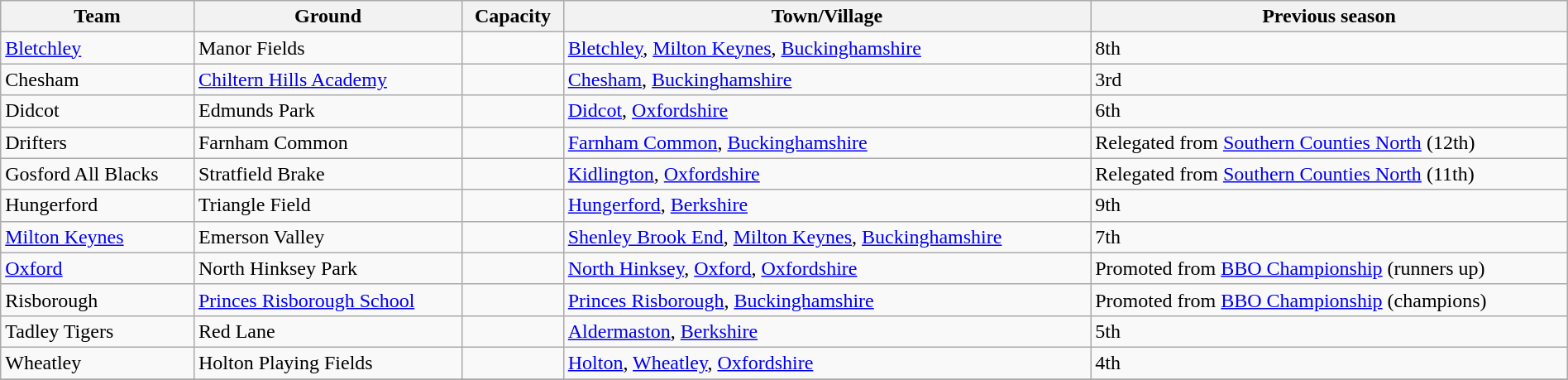<table class="wikitable sortable" width=100%>
<tr>
<th>Team</th>
<th>Ground</th>
<th>Capacity</th>
<th>Town/Village</th>
<th>Previous season</th>
</tr>
<tr>
<td><a href='#'>Bletchley</a></td>
<td>Manor Fields</td>
<td></td>
<td><a href='#'>Bletchley</a>, <a href='#'>Milton Keynes</a>, <a href='#'>Buckinghamshire</a></td>
<td>8th</td>
</tr>
<tr>
<td>Chesham</td>
<td><a href='#'>Chiltern Hills Academy</a></td>
<td></td>
<td><a href='#'>Chesham</a>, <a href='#'>Buckinghamshire</a></td>
<td>3rd</td>
</tr>
<tr>
<td>Didcot</td>
<td>Edmunds Park</td>
<td></td>
<td><a href='#'>Didcot</a>, <a href='#'>Oxfordshire</a></td>
<td>6th</td>
</tr>
<tr>
<td>Drifters</td>
<td>Farnham Common</td>
<td></td>
<td><a href='#'>Farnham Common</a>, <a href='#'>Buckinghamshire</a></td>
<td>Relegated from <a href='#'>Southern Counties North</a> (12th)</td>
</tr>
<tr>
<td>Gosford All Blacks</td>
<td>Stratfield Brake</td>
<td></td>
<td><a href='#'>Kidlington</a>, <a href='#'>Oxfordshire</a></td>
<td>Relegated from <a href='#'>Southern Counties North</a> (11th)</td>
</tr>
<tr>
<td>Hungerford</td>
<td>Triangle Field</td>
<td></td>
<td><a href='#'>Hungerford</a>, <a href='#'>Berkshire</a></td>
<td>9th</td>
</tr>
<tr>
<td><a href='#'>Milton Keynes</a></td>
<td>Emerson Valley</td>
<td></td>
<td><a href='#'>Shenley Brook End</a>, <a href='#'>Milton Keynes</a>, <a href='#'>Buckinghamshire</a></td>
<td>7th</td>
</tr>
<tr>
<td><a href='#'>Oxford</a></td>
<td>North Hinksey Park</td>
<td></td>
<td><a href='#'>North Hinksey</a>, <a href='#'>Oxford</a>, <a href='#'>Oxfordshire</a></td>
<td>Promoted from <a href='#'>BBO Championship</a> (runners up)</td>
</tr>
<tr>
<td>Risborough</td>
<td><a href='#'>Princes Risborough School</a></td>
<td></td>
<td><a href='#'>Princes Risborough</a>, <a href='#'>Buckinghamshire</a></td>
<td>Promoted from <a href='#'>BBO Championship</a> (champions)</td>
</tr>
<tr>
<td>Tadley Tigers</td>
<td>Red Lane</td>
<td></td>
<td><a href='#'>Aldermaston</a>, <a href='#'>Berkshire</a></td>
<td>5th</td>
</tr>
<tr>
<td>Wheatley</td>
<td>Holton Playing Fields</td>
<td></td>
<td><a href='#'>Holton</a>, <a href='#'>Wheatley</a>, <a href='#'>Oxfordshire</a></td>
<td>4th</td>
</tr>
<tr>
</tr>
</table>
